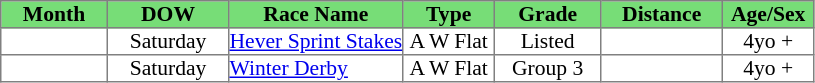<table class = "sortable" | border="1" cellpadding="0" style="border-collapse: collapse; font-size:90%">
<tr bgcolor="#77dd77" align="center">
<th style="width:70px">Month</th>
<th style="width:80px">DOW</th>
<th>Race Name</th>
<th style="width:60px">Type</th>
<th style="width:70px"><strong>Grade</strong></th>
<th style="width:80px">Distance</th>
<th style="width:60px">Age/Sex</th>
</tr>
<tr>
<td style="text-align:center"></td>
<td style="text-align:center">Saturday</td>
<td><a href='#'>Hever Sprint Stakes</a></td>
<td style="text-align:center">A W Flat</td>
<td style="text-align:center">Listed</td>
<td style="text-align:center"></td>
<td style="text-align:center">4yo +</td>
</tr>
<tr>
<td style="text-align:center"></td>
<td style="text-align:center">Saturday</td>
<td><a href='#'>Winter Derby</a></td>
<td style="text-align:center">A W Flat</td>
<td style="text-align:center">Group 3</td>
<td style="text-align:center"></td>
<td style="text-align:center">4yo +</td>
</tr>
</table>
